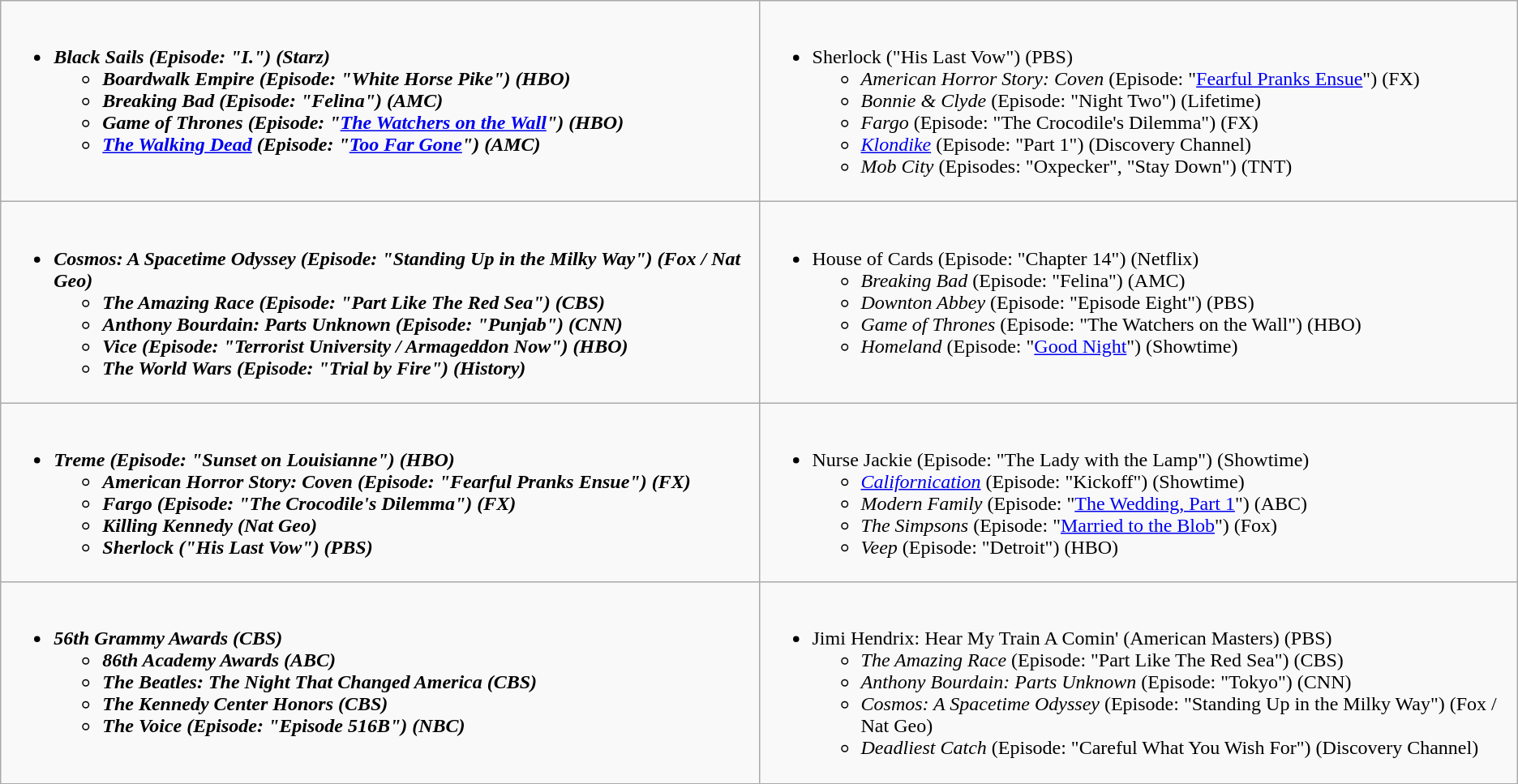<table class="wikitable">
<tr>
<td style="vertical-align:top;" width="50%"><br><ul><li><strong><em>Black Sails<em> (Episode: "I.") (Starz)<strong><ul><li></em>Boardwalk Empire<em> (Episode: "White Horse Pike") (HBO)</li><li></em>Breaking Bad<em> (Episode: "Felina") (AMC)</li><li></em>Game of Thrones<em> (Episode: "<a href='#'>The Watchers on the Wall</a>") (HBO)</li><li></em><a href='#'>The Walking Dead</a><em> (Episode: "<a href='#'>Too Far Gone</a>") (AMC)</li></ul></li></ul></td>
<td style="vertical-align:top;" width="50%"><br><ul><li></em></strong>Sherlock</em> ("His Last Vow") (PBS)</strong><ul><li><em>American Horror Story: Coven</em> (Episode: "<a href='#'>Fearful Pranks Ensue</a>") (FX)</li><li><em>Bonnie & Clyde</em> (Episode: "Night Two") (Lifetime)</li><li><em>Fargo</em> (Episode: "The Crocodile's Dilemma") (FX)</li><li><em><a href='#'>Klondike</a></em> (Episode: "Part 1") (Discovery Channel)</li><li><em>Mob City</em> (Episodes: "Oxpecker", "Stay Down") (TNT)</li></ul></li></ul></td>
</tr>
<tr>
<td style="vertical-align:top;" width="50%"><br><ul><li><strong><em>Cosmos: A Spacetime Odyssey<em> (Episode: "Standing Up in the Milky Way") (Fox / Nat Geo)<strong><ul><li></em>The Amazing Race<em> (Episode: "Part Like The Red Sea") (CBS)</li><li></em>Anthony Bourdain: Parts Unknown<em> (Episode: "Punjab") (CNN)</li><li></em>Vice<em> (Episode: "Terrorist University / Armageddon Now") (HBO)</li><li></em>The World Wars<em> (Episode: "Trial by Fire") (History)</li></ul></li></ul></td>
<td style="vertical-align:top;" width="50%"><br><ul><li></em></strong>House of Cards</em> (Episode: "Chapter 14") (Netflix)</strong><ul><li><em>Breaking Bad</em> (Episode: "Felina") (AMC)</li><li><em>Downton Abbey</em> (Episode: "Episode Eight") (PBS)</li><li><em>Game of Thrones</em> (Episode: "The Watchers on the Wall") (HBO)</li><li><em>Homeland</em> (Episode: "<a href='#'>Good Night</a>") (Showtime)</li></ul></li></ul></td>
</tr>
<tr>
<td style="vertical-align:top;" width="50%"><br><ul><li><strong><em>Treme<em> (Episode: "Sunset on Louisianne") (HBO)<strong><ul><li></em>American Horror Story: Coven<em> (Episode: "Fearful Pranks Ensue") (FX)</li><li></em>Fargo<em> (Episode: "The Crocodile's Dilemma") (FX)</li><li></em>Killing Kennedy<em> (Nat Geo)</li><li></em>Sherlock<em> ("His Last Vow") (PBS)</li></ul></li></ul></td>
<td style="vertical-align:top;" width="50%"><br><ul><li></em></strong>Nurse Jackie</em> (Episode: "The Lady with the Lamp") (Showtime)</strong><ul><li><em><a href='#'>Californication</a></em> (Episode: "Kickoff") (Showtime)</li><li><em>Modern Family</em> (Episode: "<a href='#'>The Wedding, Part 1</a>") (ABC)</li><li><em>The Simpsons</em> (Episode: "<a href='#'>Married to the Blob</a>") (Fox)</li><li><em>Veep</em> (Episode: "Detroit") (HBO)</li></ul></li></ul></td>
</tr>
<tr>
<td style="vertical-align:top;" width="50%"><br><ul><li><strong><em>56th Grammy Awards<em> (CBS)<strong><ul><li></em>86th Academy Awards<em> (ABC)</li><li></em>The Beatles: The Night That Changed America<em> (CBS)</li><li></em>The Kennedy Center Honors<em> (CBS)</li><li></em>The Voice<em> (Episode: "Episode 516B") (NBC)</li></ul></li></ul></td>
<td style="vertical-align:top;" width="50%"><br><ul><li></em></strong>Jimi Hendrix: Hear My Train A Comin' </em> (American Masters) (PBS)</strong><ul><li><em>The Amazing Race</em> (Episode: "Part Like The Red Sea") (CBS)</li><li><em>Anthony Bourdain: Parts Unknown</em> (Episode: "Tokyo") (CNN)</li><li><em>Cosmos: A Spacetime Odyssey</em> (Episode: "Standing Up in the Milky Way") (Fox / Nat Geo)</li><li><em>Deadliest Catch</em> (Episode: "Careful What You Wish For") (Discovery Channel)</li></ul></li></ul></td>
</tr>
</table>
